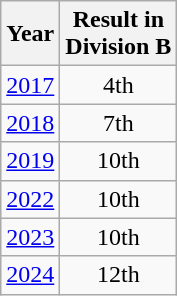<table class="wikitable" style="text-align:center">
<tr>
<th>Year</th>
<th>Result in<br>Division B</th>
</tr>
<tr>
<td><a href='#'>2017</a></td>
<td>4th</td>
</tr>
<tr>
<td><a href='#'>2018</a></td>
<td>7th</td>
</tr>
<tr>
<td><a href='#'>2019</a></td>
<td>10th</td>
</tr>
<tr>
<td><a href='#'>2022</a></td>
<td>10th</td>
</tr>
<tr>
<td><a href='#'>2023</a></td>
<td>10th</td>
</tr>
<tr>
<td><a href='#'>2024</a></td>
<td>12th</td>
</tr>
</table>
